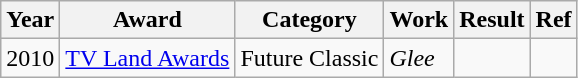<table class="wikitable">
<tr>
<th>Year</th>
<th>Award</th>
<th>Category</th>
<th>Work</th>
<th>Result</th>
<th>Ref</th>
</tr>
<tr>
<td>2010</td>
<td><a href='#'>TV Land Awards</a></td>
<td>Future Classic</td>
<td><em>Glee</em></td>
<td></td>
<td></td>
</tr>
</table>
